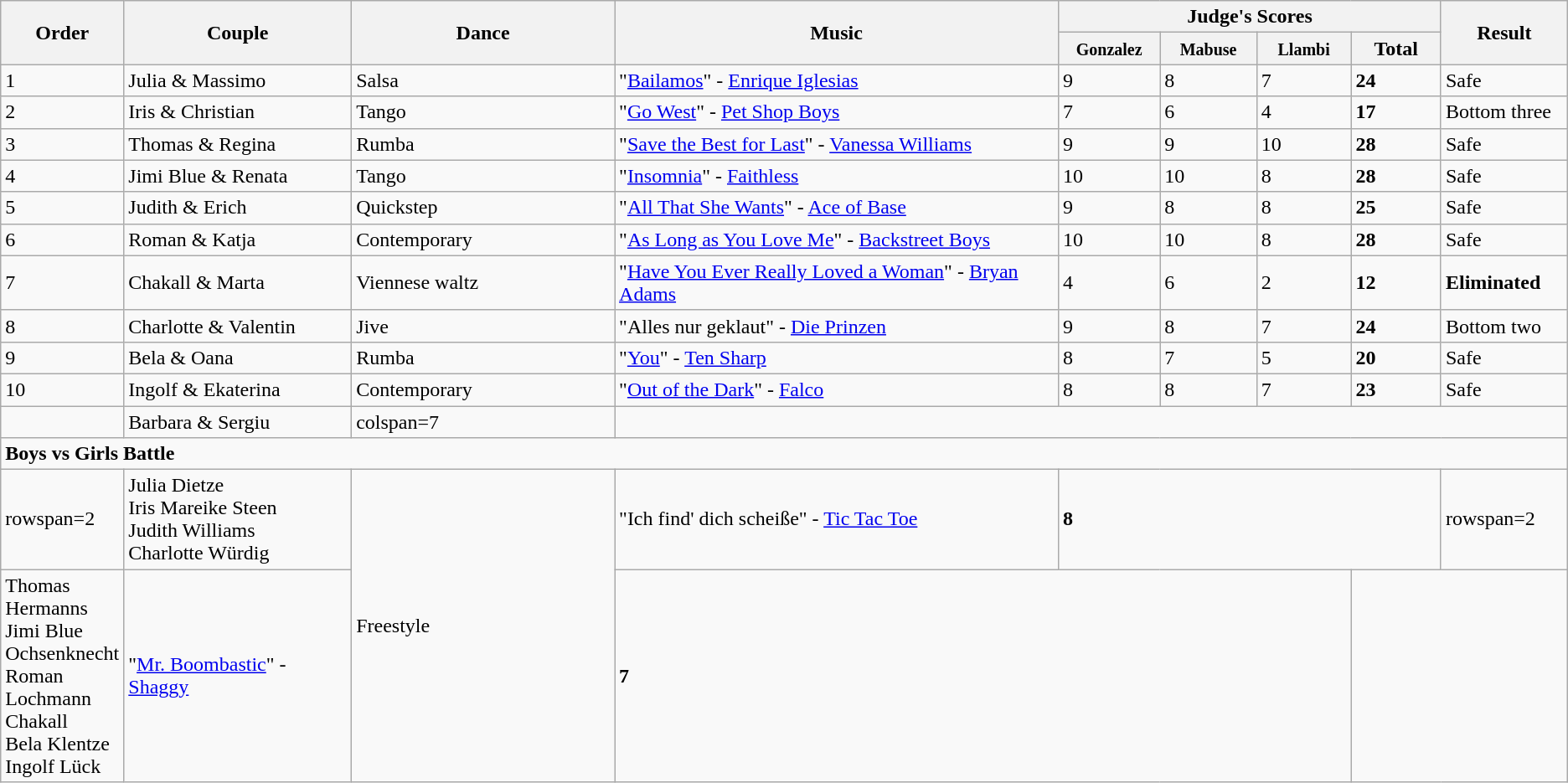<table class="wikitable sortable center">
<tr>
<th rowspan="2" style="width: 4em">Order</th>
<th rowspan="2" style="width: 17em">Couple</th>
<th rowspan="2" style="width: 20em">Dance</th>
<th rowspan="2" style="width: 40em">Music</th>
<th colspan="4">Judge's Scores</th>
<th rowspan="2" style="width: 7em">Result</th>
</tr>
<tr>
<th style="width: 6em"><small> Gonzalez</small></th>
<th style="width: 6em"><small> Mabuse</small></th>
<th style="width: 6em"><small> Llambi</small></th>
<th style="width: 6em">Total</th>
</tr>
<tr>
<td>1</td>
<td>Julia & Massimo</td>
<td>Salsa</td>
<td>"<a href='#'>Bailamos</a>" - <a href='#'>Enrique Iglesias</a></td>
<td>9</td>
<td>8</td>
<td>7</td>
<td><strong>24</strong></td>
<td>Safe</td>
</tr>
<tr>
<td>2</td>
<td>Iris & Christian</td>
<td>Tango</td>
<td>"<a href='#'>Go West</a>" - <a href='#'>Pet Shop Boys</a></td>
<td>7</td>
<td>6</td>
<td>4</td>
<td><strong>17</strong></td>
<td>Bottom three</td>
</tr>
<tr>
<td>3</td>
<td>Thomas & Regina</td>
<td>Rumba</td>
<td>"<a href='#'>Save the Best for Last</a>" - <a href='#'>Vanessa Williams</a></td>
<td>9</td>
<td>9</td>
<td>10</td>
<td><strong>28</strong></td>
<td>Safe</td>
</tr>
<tr>
<td>4</td>
<td>Jimi Blue & Renata</td>
<td>Tango</td>
<td>"<a href='#'>Insomnia</a>" - <a href='#'>Faithless</a></td>
<td>10</td>
<td>10</td>
<td>8</td>
<td><strong>28</strong></td>
<td>Safe</td>
</tr>
<tr>
<td>5</td>
<td>Judith & Erich</td>
<td>Quickstep</td>
<td>"<a href='#'>All That She Wants</a>" - <a href='#'>Ace of Base</a></td>
<td>9</td>
<td>8</td>
<td>8</td>
<td><strong>25</strong></td>
<td>Safe</td>
</tr>
<tr>
<td>6</td>
<td>Roman & Katja</td>
<td>Contemporary</td>
<td>"<a href='#'>As Long as You Love Me</a>" - <a href='#'>Backstreet Boys</a></td>
<td>10</td>
<td>10</td>
<td>8</td>
<td><strong>28</strong></td>
<td>Safe</td>
</tr>
<tr>
<td>7</td>
<td>Chakall & Marta</td>
<td>Viennese waltz</td>
<td>"<a href='#'>Have You Ever Really Loved a Woman</a>" - <a href='#'>Bryan Adams</a></td>
<td>4</td>
<td>6</td>
<td>2</td>
<td><strong>12</strong></td>
<td><strong>Eliminated</strong></td>
</tr>
<tr>
<td>8</td>
<td>Charlotte & Valentin</td>
<td>Jive</td>
<td>"Alles nur geklaut" - <a href='#'>Die Prinzen</a></td>
<td>9</td>
<td>8</td>
<td>7</td>
<td><strong>24</strong></td>
<td>Bottom two</td>
</tr>
<tr>
<td>9</td>
<td>Bela & Oana</td>
<td>Rumba</td>
<td>"<a href='#'>You</a>" - <a href='#'>Ten Sharp</a></td>
<td>8</td>
<td>7</td>
<td>5</td>
<td><strong>20</strong></td>
<td>Safe</td>
</tr>
<tr>
<td>10</td>
<td>Ingolf & Ekaterina</td>
<td>Contemporary</td>
<td>"<a href='#'>Out of the Dark</a>" - <a href='#'>Falco</a></td>
<td>8</td>
<td>8</td>
<td>7</td>
<td><strong>23</strong></td>
<td>Safe</td>
</tr>
<tr>
<td></td>
<td>Barbara & Sergiu</td>
<td>colspan=7 </td>
</tr>
<tr>
<td colspan=9><strong>Boys vs Girls Battle</strong></td>
</tr>
<tr>
<td>rowspan=2 </td>
<td>Julia Dietze<br>Iris Mareike Steen<br>Judith Williams<br>Charlotte Würdig</td>
<td rowspan="2">Freestyle</td>
<td>"Ich find' dich scheiße" - <a href='#'>Tic Tac Toe</a></td>
<td colspan=4><strong>8</strong></td>
<td>rowspan=2 </td>
</tr>
<tr>
<td>Thomas Hermanns<br>Jimi Blue Ochsenknecht<br>Roman Lochmann<br>Chakall<br>Bela Klentze<br>Ingolf Lück</td>
<td>"<a href='#'>Mr. Boombastic</a>" - <a href='#'>Shaggy</a></td>
<td colspan=4><strong>7</strong></td>
</tr>
</table>
